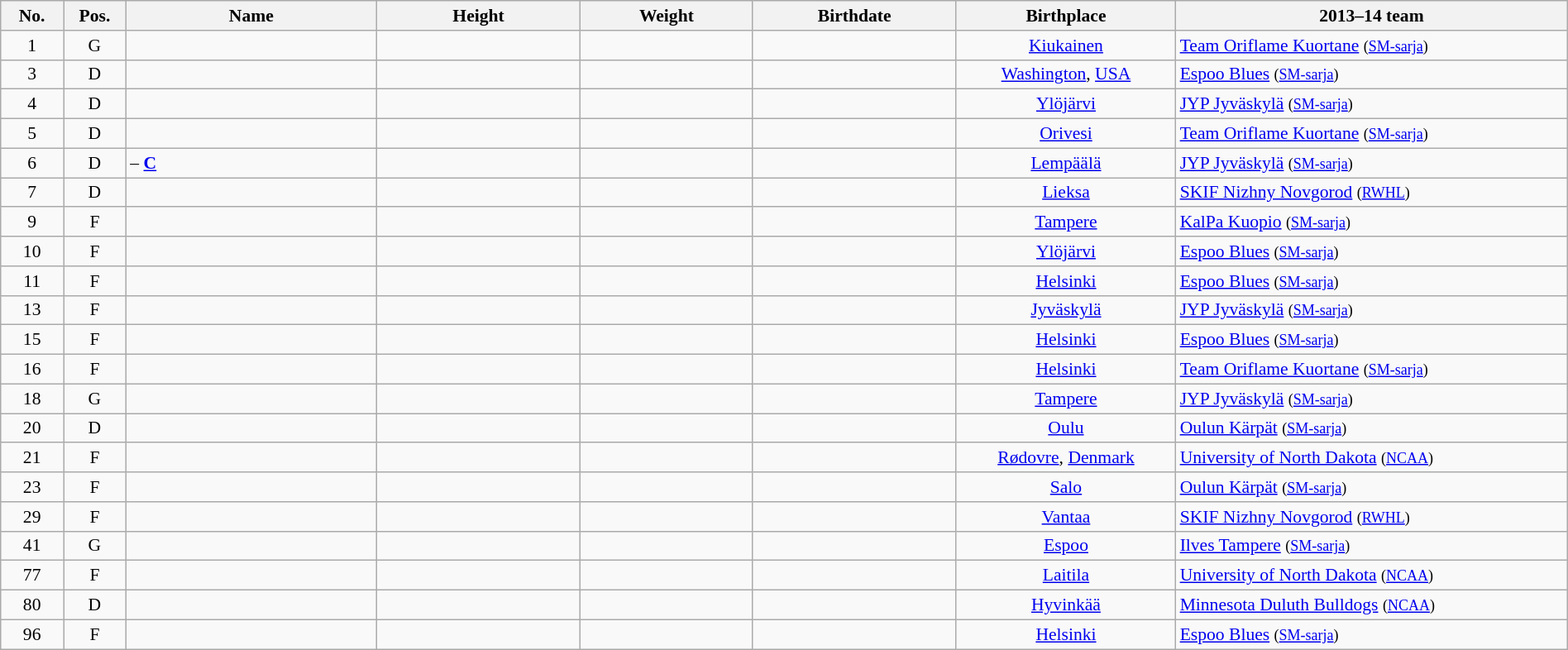<table class="wikitable sortable" style="width:100%; font-size: 90%; text-align: center;">
<tr>
<th style="width:  4%;">No.</th>
<th style="width:  4%;">Pos.</th>
<th style="width: 16%;">Name</th>
<th style="width: 13%;">Height</th>
<th style="width: 11%;">Weight</th>
<th style="width: 13%;">Birthdate</th>
<th style="width: 14%;">Birthplace</th>
<th style="width: 25%;">2013–14 team</th>
</tr>
<tr style="text-align:center;">
<td>1</td>
<td>G</td>
<td style="text-align:left;"></td>
<td></td>
<td></td>
<td style="text-align:right;"></td>
<td><a href='#'>Kiukainen</a></td>
<td style="text-align:left;"> <a href='#'>Team Oriflame Kuortane</a> <small>(<a href='#'>SM-sarja</a>)</small></td>
</tr>
<tr style="text-align:center;">
<td>3</td>
<td>D</td>
<td style="text-align:left;"></td>
<td></td>
<td></td>
<td style="text-align:right;"></td>
<td><a href='#'>Washington</a>, <a href='#'>USA</a></td>
<td style="text-align:left;"> <a href='#'>Espoo Blues</a> <small>(<a href='#'>SM-sarja</a>)</small></td>
</tr>
<tr style="text-align:center;">
<td>4</td>
<td>D</td>
<td style="text-align:left;"></td>
<td></td>
<td></td>
<td style="text-align:right;"></td>
<td><a href='#'>Ylöjärvi</a></td>
<td style="text-align:left;"> <a href='#'>JYP Jyväskylä</a> <small>(<a href='#'>SM-sarja</a>)</small></td>
</tr>
<tr style="text-align:center;">
<td>5</td>
<td>D</td>
<td style="text-align:left;"></td>
<td></td>
<td></td>
<td style="text-align:right;"></td>
<td><a href='#'>Orivesi</a></td>
<td style="text-align:left;"> <a href='#'>Team Oriflame Kuortane</a> <small>(<a href='#'>SM-sarja</a>)</small></td>
</tr>
<tr style="text-align:center;">
<td>6</td>
<td>D</td>
<td style="text-align:left;"> – <strong><a href='#'>C</a></strong></td>
<td></td>
<td></td>
<td style="text-align:right;"></td>
<td><a href='#'>Lempäälä</a></td>
<td style="text-align:left;"> <a href='#'>JYP Jyväskylä</a> <small>(<a href='#'>SM-sarja</a>)</small></td>
</tr>
<tr style="text-align:center;">
<td>7</td>
<td>D</td>
<td style="text-align:left;"></td>
<td></td>
<td></td>
<td style="text-align:right;"></td>
<td><a href='#'>Lieksa</a></td>
<td style="text-align:left;"> <a href='#'>SKIF Nizhny Novgorod</a> <small>(<a href='#'>RWHL</a>)</small></td>
</tr>
<tr style="text-align:center;">
<td>9</td>
<td>F</td>
<td style="text-align:left;"></td>
<td></td>
<td></td>
<td style="text-align:right;"></td>
<td><a href='#'>Tampere</a></td>
<td style="text-align:left;"> <a href='#'>KalPa Kuopio</a> <small>(<a href='#'>SM-sarja</a>)</small></td>
</tr>
<tr style="text-align:center;">
<td>10</td>
<td>F</td>
<td style="text-align:left;"></td>
<td></td>
<td></td>
<td style="text-align:right;"></td>
<td><a href='#'>Ylöjärvi</a></td>
<td style="text-align:left;"> <a href='#'>Espoo Blues</a> <small>(<a href='#'>SM-sarja</a>)</small></td>
</tr>
<tr style="text-align:center;">
<td>11</td>
<td>F</td>
<td style="text-align:left;"></td>
<td></td>
<td></td>
<td style="text-align:right;"></td>
<td><a href='#'>Helsinki</a></td>
<td style="text-align:left;"> <a href='#'>Espoo Blues</a> <small>(<a href='#'>SM-sarja</a>)</small></td>
</tr>
<tr style="text-align:center;">
<td>13</td>
<td>F</td>
<td style="text-align:left;"></td>
<td></td>
<td></td>
<td style="text-align:right;"></td>
<td><a href='#'>Jyväskylä</a></td>
<td style="text-align:left;"> <a href='#'>JYP Jyväskylä</a> <small>(<a href='#'>SM-sarja</a>)</small></td>
</tr>
<tr style="text-align:center;">
<td>15</td>
<td>F</td>
<td style="text-align:left;"></td>
<td></td>
<td></td>
<td style="text-align:right;"></td>
<td><a href='#'>Helsinki</a></td>
<td style="text-align:left;"> <a href='#'>Espoo Blues</a> <small>(<a href='#'>SM-sarja</a>)</small></td>
</tr>
<tr style="text-align:center;">
<td>16</td>
<td>F</td>
<td style="text-align:left;"></td>
<td></td>
<td></td>
<td style="text-align:right;"></td>
<td><a href='#'>Helsinki</a></td>
<td style="text-align:left;"> <a href='#'>Team Oriflame Kuortane</a> <small>(<a href='#'>SM-sarja</a>)</small></td>
</tr>
<tr style="text-align:center;">
<td>18</td>
<td>G</td>
<td style="text-align:left;"></td>
<td></td>
<td></td>
<td style="text-align:right;"></td>
<td><a href='#'>Tampere</a></td>
<td style="text-align:left;"> <a href='#'>JYP Jyväskylä</a> <small>(<a href='#'>SM-sarja</a>)</small></td>
</tr>
<tr style="text-align:center;">
<td>20</td>
<td>D</td>
<td style="text-align:left;"></td>
<td></td>
<td></td>
<td style="text-align:right;"></td>
<td><a href='#'>Oulu</a></td>
<td style="text-align:left;"> <a href='#'>Oulun Kärpät</a> <small>(<a href='#'>SM-sarja</a>)</small></td>
</tr>
<tr style="text-align:center;">
<td>21</td>
<td>F</td>
<td style="text-align:left;"></td>
<td></td>
<td></td>
<td style="text-align:right;"></td>
<td><a href='#'>Rødovre</a>, <a href='#'>Denmark</a></td>
<td style="text-align:left;"> <a href='#'>University of North Dakota</a> <small>(<a href='#'>NCAA</a>)</small></td>
</tr>
<tr style="text-align:center;">
<td>23</td>
<td>F</td>
<td style="text-align:left;"></td>
<td></td>
<td></td>
<td style="text-align:right;"></td>
<td><a href='#'>Salo</a></td>
<td style="text-align:left;"> <a href='#'>Oulun Kärpät</a> <small>(<a href='#'>SM-sarja</a>)</small></td>
</tr>
<tr style="text-align:center;">
<td>29</td>
<td>F</td>
<td style="text-align:left;"></td>
<td></td>
<td></td>
<td style="text-align:right;"></td>
<td><a href='#'>Vantaa</a></td>
<td style="text-align:left;"> <a href='#'>SKIF Nizhny Novgorod</a> <small>(<a href='#'>RWHL</a>)</small></td>
</tr>
<tr style="text-align:center;">
<td>41</td>
<td>G</td>
<td style="text-align:left;"></td>
<td></td>
<td></td>
<td style="text-align:right;"></td>
<td><a href='#'>Espoo</a></td>
<td style="text-align:left;"> <a href='#'>Ilves Tampere</a> <small>(<a href='#'>SM-sarja</a>)</small></td>
</tr>
<tr style="text-align:center;">
<td>77</td>
<td>F</td>
<td style="text-align:left;"></td>
<td></td>
<td></td>
<td style="text-align:right;"></td>
<td><a href='#'>Laitila</a></td>
<td style="text-align:left;"> <a href='#'>University of North Dakota</a> <small>(<a href='#'>NCAA</a>)</small></td>
</tr>
<tr style="text-align:center;">
<td>80</td>
<td>D</td>
<td style="text-align:left;"></td>
<td></td>
<td></td>
<td style="text-align:right;"></td>
<td><a href='#'>Hyvinkää</a></td>
<td style="text-align:left;"> <a href='#'>Minnesota Duluth Bulldogs</a> <small>(<a href='#'>NCAA</a>)</small></td>
</tr>
<tr style="text-align:center;">
<td>96</td>
<td>F</td>
<td style="text-align:left;"></td>
<td></td>
<td></td>
<td style="text-align:right;"></td>
<td><a href='#'>Helsinki</a></td>
<td style="text-align:left;"> <a href='#'>Espoo Blues</a> <small>(<a href='#'>SM-sarja</a>)</small></td>
</tr>
</table>
